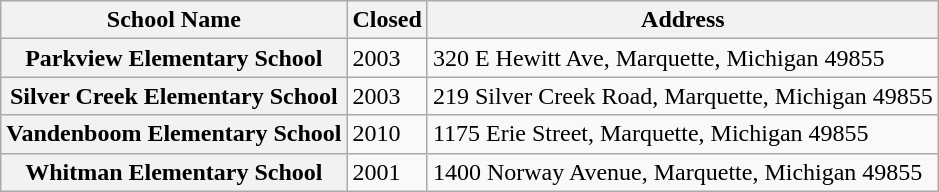<table class="wikitable sortable plainrowheaders">
<tr>
<th scope="col">School Name</th>
<th scope="col">Closed</th>
<th scope="col">Address</th>
</tr>
<tr>
<th scope="row">Parkview Elementary School</th>
<td>2003</td>
<td>320 E Hewitt Ave, Marquette, Michigan 49855</td>
</tr>
<tr>
<th scope="row">Silver Creek Elementary School</th>
<td>2003</td>
<td>219 Silver Creek Road, Marquette, Michigan 49855</td>
</tr>
<tr>
<th scope="row">Vandenboom Elementary School</th>
<td>2010</td>
<td>1175 Erie Street, Marquette, Michigan 49855</td>
</tr>
<tr>
<th scope="row">Whitman Elementary School</th>
<td>2001</td>
<td>1400 Norway Avenue, Marquette, Michigan 49855</td>
</tr>
</table>
